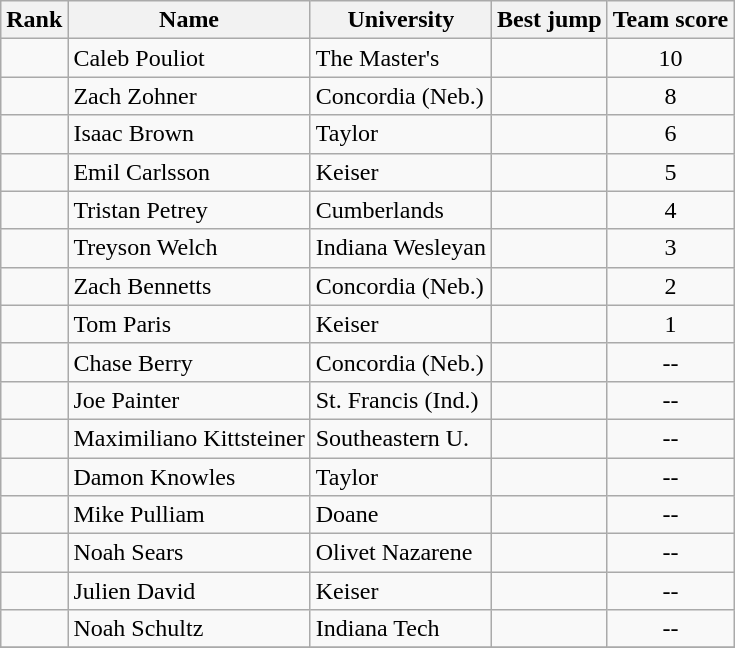<table class="wikitable sortable" style="text-align:center">
<tr>
<th>Rank</th>
<th>Name</th>
<th>University</th>
<th>Best jump</th>
<th>Team score</th>
</tr>
<tr>
<td></td>
<td align=left>Caleb Pouliot</td>
<td align="left">The Master's</td>
<td><strong></strong></td>
<td>10</td>
</tr>
<tr>
<td></td>
<td align=left>Zach Zohner</td>
<td align="left">Concordia (Neb.)</td>
<td><strong></strong></td>
<td>8</td>
</tr>
<tr>
<td></td>
<td align=left>Isaac Brown</td>
<td align="left">Taylor</td>
<td><strong></strong></td>
<td>6</td>
</tr>
<tr>
<td></td>
<td align=left>Emil Carlsson</td>
<td align="left">Keiser</td>
<td><strong></strong></td>
<td>5</td>
</tr>
<tr>
<td></td>
<td align=left>Tristan Petrey</td>
<td align="left">Cumberlands</td>
<td><strong></strong></td>
<td>4</td>
</tr>
<tr>
<td></td>
<td align=left>Treyson Welch</td>
<td align="left">Indiana Wesleyan</td>
<td><strong></strong></td>
<td>3</td>
</tr>
<tr>
<td></td>
<td align=left>Zach Bennetts</td>
<td align="left">Concordia (Neb.)</td>
<td><strong></strong></td>
<td>2</td>
</tr>
<tr>
<td></td>
<td align=left>Tom Paris</td>
<td align="left">Keiser</td>
<td><strong></strong></td>
<td>1</td>
</tr>
<tr>
<td></td>
<td align=left>Chase Berry</td>
<td align="left">Concordia (Neb.)</td>
<td><strong></strong></td>
<td>--</td>
</tr>
<tr>
<td></td>
<td align=left>Joe Painter</td>
<td align="left">St. Francis (Ind.)</td>
<td><strong></strong></td>
<td>--</td>
</tr>
<tr>
<td></td>
<td align=left>Maximiliano Kittsteiner</td>
<td align="left">Southeastern U.</td>
<td><strong></strong></td>
<td>--</td>
</tr>
<tr>
<td></td>
<td align=left>Damon Knowles</td>
<td align="left">Taylor</td>
<td><strong></strong></td>
<td>--</td>
</tr>
<tr>
<td></td>
<td align=left>Mike Pulliam</td>
<td align="left">Doane</td>
<td><strong></strong></td>
<td>--</td>
</tr>
<tr>
<td></td>
<td align=left>Noah Sears</td>
<td align="left">Olivet Nazarene</td>
<td><strong></strong></td>
<td>--</td>
</tr>
<tr>
<td></td>
<td align=left>Julien David</td>
<td align="left">Keiser</td>
<td><strong></strong></td>
<td>--</td>
</tr>
<tr>
<td></td>
<td align=left>Noah Schultz</td>
<td align="left">Indiana Tech</td>
<td><strong></strong></td>
<td>--</td>
</tr>
<tr>
</tr>
</table>
